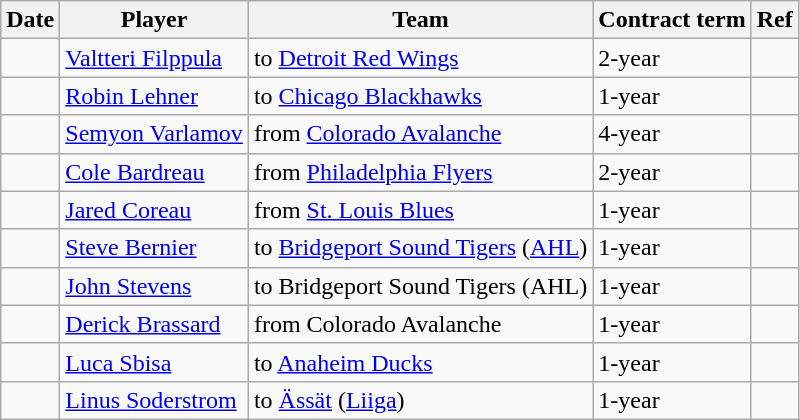<table class="wikitable">
<tr>
<th>Date</th>
<th>Player</th>
<th>Team</th>
<th>Contract term</th>
<th>Ref</th>
</tr>
<tr>
<td></td>
<td><a href='#'>Valtteri Filppula</a></td>
<td>to <a href='#'>Detroit Red Wings</a></td>
<td>2-year</td>
<td></td>
</tr>
<tr>
<td></td>
<td><a href='#'>Robin Lehner</a></td>
<td>to <a href='#'>Chicago Blackhawks</a></td>
<td>1-year</td>
<td></td>
</tr>
<tr>
<td></td>
<td><a href='#'>Semyon Varlamov</a></td>
<td>from <a href='#'>Colorado Avalanche</a></td>
<td>4-year</td>
<td></td>
</tr>
<tr>
<td></td>
<td><a href='#'>Cole Bardreau</a></td>
<td>from <a href='#'>Philadelphia Flyers</a></td>
<td>2-year</td>
<td></td>
</tr>
<tr>
<td></td>
<td><a href='#'>Jared Coreau</a></td>
<td>from <a href='#'>St. Louis Blues</a></td>
<td>1-year</td>
<td></td>
</tr>
<tr>
<td></td>
<td><a href='#'>Steve Bernier</a></td>
<td>to <a href='#'>Bridgeport Sound Tigers</a> (<a href='#'>AHL</a>)</td>
<td>1-year</td>
<td></td>
</tr>
<tr>
<td></td>
<td><a href='#'>John Stevens</a></td>
<td>to Bridgeport Sound Tigers (AHL)</td>
<td>1-year</td>
<td></td>
</tr>
<tr>
<td></td>
<td><a href='#'>Derick Brassard</a></td>
<td>from Colorado Avalanche</td>
<td>1-year</td>
<td></td>
</tr>
<tr>
<td></td>
<td><a href='#'>Luca Sbisa</a></td>
<td>to <a href='#'>Anaheim Ducks</a></td>
<td>1-year</td>
<td></td>
</tr>
<tr>
<td></td>
<td><a href='#'>Linus Soderstrom</a></td>
<td>to <a href='#'>Ässät</a> (<a href='#'>Liiga</a>)</td>
<td>1-year</td>
<td></td>
</tr>
</table>
